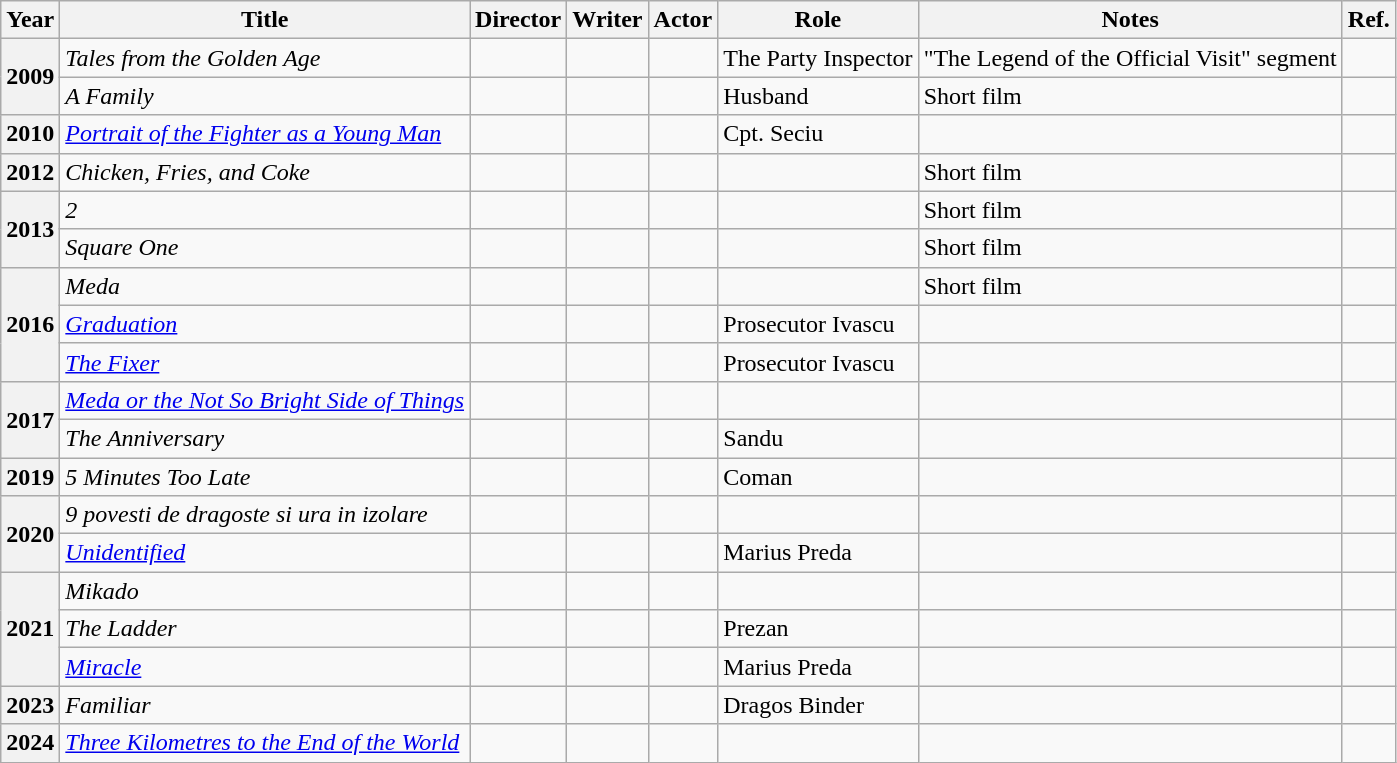<table class="wikitable sortable plainrowheaders">
<tr>
<th scope="col">Year</th>
<th scope="col">Title</th>
<th scope="col">Director</th>
<th scope="col">Writer</th>
<th scope="col">Actor</th>
<th scope="col">Role</th>
<th scope="col">Notes</th>
<th scope="col">Ref.</th>
</tr>
<tr>
<th scope="row" rowspan="2">2009</th>
<td><em>Tales from the Golden Age</em></td>
<td></td>
<td></td>
<td></td>
<td>The Party Inspector</td>
<td>"The Legend of the Official Visit" segment</td>
<td align="center"></td>
</tr>
<tr>
<td><em>A Family</em></td>
<td></td>
<td></td>
<td></td>
<td>Husband</td>
<td>Short film</td>
<td align="center"></td>
</tr>
<tr>
<th scope="row">2010</th>
<td><em><a href='#'>Portrait of the Fighter as a Young Man</a></em></td>
<td></td>
<td></td>
<td></td>
<td>Cpt. Seciu</td>
<td></td>
<td align="center"></td>
</tr>
<tr>
<th scope="row">2012</th>
<td><em>Chicken, Fries, and Coke</em></td>
<td></td>
<td></td>
<td></td>
<td></td>
<td>Short film</td>
<td align="center"></td>
</tr>
<tr>
<th scope="row" rowspan="2">2013</th>
<td><em>2</em></td>
<td></td>
<td></td>
<td></td>
<td></td>
<td>Short film</td>
<td align="center"></td>
</tr>
<tr>
<td><em>Square One</em></td>
<td></td>
<td></td>
<td></td>
<td></td>
<td>Short film</td>
<td align="center"></td>
</tr>
<tr>
<th scope="row" rowspan="3">2016</th>
<td><em>Meda</em></td>
<td></td>
<td></td>
<td></td>
<td></td>
<td>Short film</td>
<td align="center"></td>
</tr>
<tr>
<td><em><a href='#'>Graduation</a></em></td>
<td></td>
<td></td>
<td></td>
<td>Prosecutor Ivascu</td>
<td></td>
<td align="center"></td>
</tr>
<tr>
<td><em><a href='#'>The Fixer</a></em></td>
<td></td>
<td></td>
<td></td>
<td>Prosecutor Ivascu</td>
<td></td>
<td></td>
</tr>
<tr>
<th scope="row" rowspan="2">2017</th>
<td><em><a href='#'>Meda or the Not So Bright Side of Things</a></em></td>
<td></td>
<td></td>
<td></td>
<td></td>
<td></td>
<td align="center"></td>
</tr>
<tr>
<td><em>The Anniversary</em></td>
<td></td>
<td></td>
<td></td>
<td>Sandu</td>
<td></td>
<td align="center"></td>
</tr>
<tr>
<th scope="row">2019</th>
<td><em>5 Minutes Too Late</em></td>
<td></td>
<td></td>
<td></td>
<td>Coman</td>
<td></td>
<td align="center"></td>
</tr>
<tr>
<th scope="row" rowspan="2">2020</th>
<td><em>9 povesti de dragoste si ura in izolare</em></td>
<td></td>
<td></td>
<td></td>
<td></td>
<td></td>
<td align="center"></td>
</tr>
<tr>
<td><em><a href='#'>Unidentified</a></em></td>
<td></td>
<td></td>
<td></td>
<td>Marius Preda</td>
<td></td>
<td align="center"></td>
</tr>
<tr>
<th scope="row" rowspan="3">2021</th>
<td><em>Mikado</em></td>
<td></td>
<td></td>
<td></td>
<td></td>
<td></td>
<td align="center"></td>
</tr>
<tr>
<td><em>The Ladder</em></td>
<td></td>
<td></td>
<td></td>
<td>Prezan</td>
<td></td>
<td></td>
</tr>
<tr>
<td><em><a href='#'>Miracle</a></em></td>
<td></td>
<td></td>
<td></td>
<td>Marius Preda</td>
<td></td>
<td align="center"></td>
</tr>
<tr>
<th scope="row">2023</th>
<td><em>Familiar</em></td>
<td></td>
<td></td>
<td></td>
<td>Dragos Binder</td>
<td></td>
<td align="center"></td>
</tr>
<tr>
<th scope="row">2024</th>
<td><em><a href='#'>Three Kilometres to the End of the World</a></em></td>
<td></td>
<td></td>
<td></td>
<td></td>
<td></td>
<td align="center"></td>
</tr>
</table>
